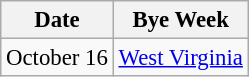<table class="wikitable" style="font-size:95%;">
<tr>
<th>Date</th>
<th colspan="1">Bye Week</th>
</tr>
<tr>
<td>October 16</td>
<td><a href='#'>West Virginia</a></td>
</tr>
</table>
